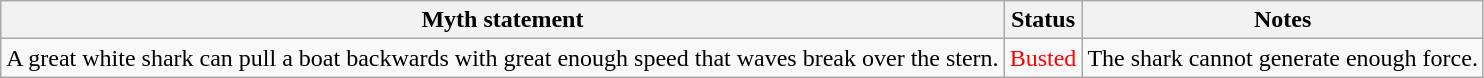<table class="wikitable plainrowheaders">
<tr>
<th>Myth statement</th>
<th>Status</th>
<th>Notes</th>
</tr>
<tr>
<td>A great white shark can pull a boat backwards with great enough speed that waves break over the stern.</td>
<td style="color:red">Busted</td>
<td>The shark cannot generate enough force.</td>
</tr>
</table>
